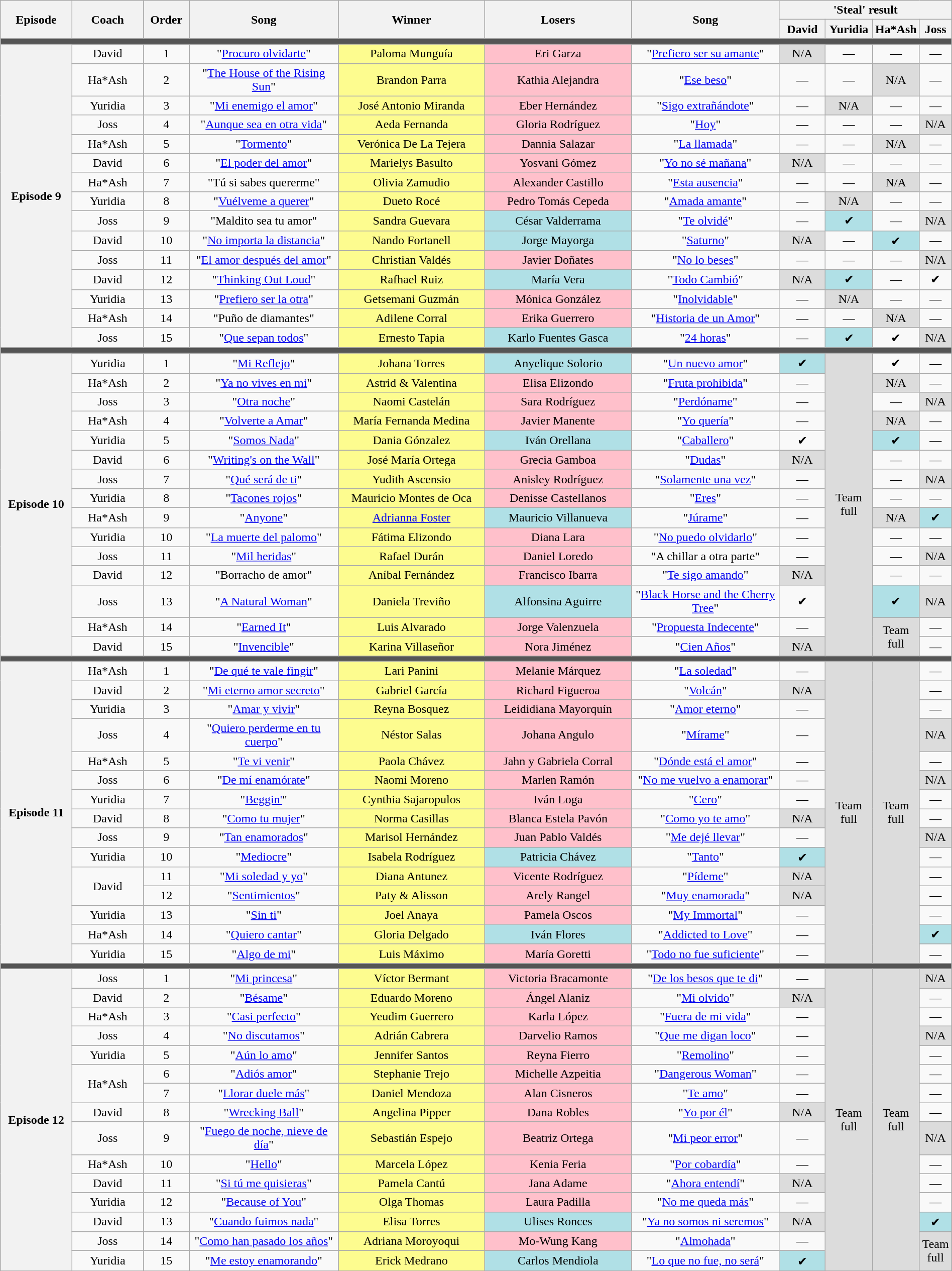<table class="wikitable" style="text-align: center; width:100%">
<tr>
<th rowspan="2" style="width:08%">Episode</th>
<th rowspan="2" style="width:08%">Coach</th>
<th rowspan="2" style="width:05%">Order</th>
<th rowspan="2" style="width:17%">Song</th>
<th rowspan="2" style="width:17%">Winner</th>
<th rowspan="2" style="width:17%">Losers</th>
<th rowspan="2" style="width:17%">Song</th>
<th colspan="4" style="width:20%">'Steal' result</th>
</tr>
<tr>
<th style="width:05%">David</th>
<th style="width:05%">Yuridia</th>
<th style="width:05%">Ha*Ash</th>
<th style="width:05%">Joss</th>
</tr>
<tr>
<td colspan="11" style="background:#555"></td>
</tr>
<tr>
<th rowspan="15">Episode 9<br></th>
<td>David</td>
<td>1</td>
<td>"<a href='#'>Procuro olvidarte</a>"</td>
<td style="background:#fdfc8f">Paloma Munguía</td>
<td style="background:pink">Eri Garza</td>
<td>"<a href='#'>Prefiero ser su amante</a>"</td>
<td style="background:#DCDCDC">N/A</td>
<td>—</td>
<td>—</td>
<td>—</td>
</tr>
<tr>
<td>Ha*Ash</td>
<td>2</td>
<td>"<a href='#'>The House of the Rising Sun</a>"</td>
<td style="background:#fdfc8f">Brandon Parra</td>
<td style="background:pink">Kathia Alejandra</td>
<td>"<a href='#'>Ese beso</a>"</td>
<td>—</td>
<td>—</td>
<td style="background:#DCDCDC">N/A</td>
<td>—</td>
</tr>
<tr>
<td>Yuridia</td>
<td>3</td>
<td>"<a href='#'>Mi enemigo el amor</a>"</td>
<td style="background:#fdfc8f">José Antonio Miranda</td>
<td style="background:pink">Eber Hernández</td>
<td>"<a href='#'>Sigo extrañándote</a>"</td>
<td>—</td>
<td style="background:#DCDCDC">N/A</td>
<td>—</td>
<td>—</td>
</tr>
<tr>
<td>Joss</td>
<td>4</td>
<td>"<a href='#'>Aunque sea en otra vida</a>"</td>
<td style="background:#fdfc8f">Aeda Fernanda</td>
<td style="background:pink">Gloria Rodríguez</td>
<td>"<a href='#'>Hoy</a>"</td>
<td>—</td>
<td>—</td>
<td>—</td>
<td style="background:#DCDCDC">N/A</td>
</tr>
<tr>
<td>Ha*Ash</td>
<td>5</td>
<td>"<a href='#'>Tormento</a>"</td>
<td style="background:#fdfc8f">Verónica De La Tejera</td>
<td style="background:pink">Dannia Salazar</td>
<td>"<a href='#'>La llamada</a>"</td>
<td>—</td>
<td>—</td>
<td style="background:#DCDCDC">N/A</td>
<td>—</td>
</tr>
<tr>
<td>David</td>
<td>6</td>
<td>"<a href='#'>El poder del amor</a>"</td>
<td style="background:#fdfc8f">Marielys Basulto</td>
<td style="background:pink">Yosvani Gómez</td>
<td>"<a href='#'>Yo no sé mañana</a>"</td>
<td style="background:#DCDCDC">N/A</td>
<td>—</td>
<td>—</td>
<td>—</td>
</tr>
<tr>
<td>Ha*Ash</td>
<td>7</td>
<td>"Tú si sabes quererme"</td>
<td style="background:#fdfc8f">Olivia Zamudio</td>
<td style="background:pink">Alexander Castillo</td>
<td>"<a href='#'>Esta ausencia</a>"</td>
<td>—</td>
<td>—</td>
<td style="background:#DCDCDC">N/A</td>
<td>—</td>
</tr>
<tr>
<td>Yuridia</td>
<td>8</td>
<td>"<a href='#'>Vuélveme a querer</a>"</td>
<td style="background:#fdfc8f">Dueto Rocé</td>
<td style="background:pink">Pedro Tomás Cepeda</td>
<td>"<a href='#'>Amada amante</a>"</td>
<td>—</td>
<td style="background:#DCDCDC">N/A</td>
<td>—</td>
<td>—</td>
</tr>
<tr>
<td>Joss</td>
<td>9</td>
<td>"Maldito sea tu amor"</td>
<td style="background:#fdfc8f">Sandra Guevara</td>
<td style="background:#b0e0e6">César Valderrama</td>
<td>"<a href='#'>Te olvidé</a>"</td>
<td>—</td>
<td style="background:#b0e0e6">✔</td>
<td>—</td>
<td style="background:#DCDCDC">N/A</td>
</tr>
<tr>
<td>David</td>
<td>10</td>
<td>"<a href='#'>No importa la distancia</a>"</td>
<td style="background:#fdfc8f">Nando Fortanell</td>
<td style="background:#b0e0e6">Jorge Mayorga</td>
<td>"<a href='#'>Saturno</a>"</td>
<td style="background:#DCDCDC">N/A</td>
<td>—</td>
<td style="background:#b0e0e6">✔</td>
<td>—</td>
</tr>
<tr>
<td>Joss</td>
<td>11</td>
<td>"<a href='#'>El amor después del amor</a>"</td>
<td style="background:#fdfc8f">Christian Valdés</td>
<td style="background:pink">Javier Doñates</td>
<td>"<a href='#'>No lo beses</a>"</td>
<td>—</td>
<td>—</td>
<td>—</td>
<td style="background:#DCDCDC">N/A</td>
</tr>
<tr>
<td>David</td>
<td>12</td>
<td>"<a href='#'>Thinking Out Loud</a>"</td>
<td style="background:#fdfc8f">Rafhael Ruiz</td>
<td style="background:#b0e0e6">María Vera</td>
<td>"<a href='#'>Todo Cambió</a>"</td>
<td style="background:#DCDCDC">N/A</td>
<td style="background:#b0e0e6">✔</td>
<td>—</td>
<td>✔</td>
</tr>
<tr>
<td>Yuridia</td>
<td>13</td>
<td>"<a href='#'>Prefiero ser la otra</a>"</td>
<td style="background:#fdfc8f">Getsemani Guzmán</td>
<td style="background:pink">Mónica González</td>
<td>"<a href='#'>Inolvidable</a>"</td>
<td>—</td>
<td style="background:#DCDCDC">N/A</td>
<td>—</td>
<td>—</td>
</tr>
<tr>
<td>Ha*Ash</td>
<td>14</td>
<td>"Puño de diamantes"</td>
<td style="background:#fdfc8f">Adilene Corral</td>
<td style="background:pink">Erika Guerrero</td>
<td>"<a href='#'>Historia de un Amor</a>"</td>
<td>—</td>
<td>—</td>
<td style="background:#DCDCDC">N/A</td>
<td>—</td>
</tr>
<tr>
<td>Joss</td>
<td>15</td>
<td>"<a href='#'>Que sepan todos</a>"</td>
<td style="background:#fdfc8f">Ernesto Tapia</td>
<td style="background:#b0e0e6">Karlo Fuentes Gasca</td>
<td>"<a href='#'>24 horas</a>"</td>
<td>—</td>
<td style="background:#b0e0e6">✔</td>
<td>✔</td>
<td style="background:#DCDCDC">N/A</td>
</tr>
<tr>
<td colspan="11" style="background:#555"></td>
</tr>
<tr>
<th rowspan="15">Episode 10<br></th>
<td>Yuridia</td>
<td>1</td>
<td>"<a href='#'>Mi Reflejo</a>"</td>
<td style="background:#fdfc8f">Johana Torres</td>
<td style="background:#b0e0e6">Anyelique Solorio</td>
<td>"<a href='#'>Un nuevo amor</a>"</td>
<td style="background:#b0e0e6">✔</td>
<td rowspan="15" style="background:#DCDCDC">Team full</td>
<td>✔</td>
<td>—</td>
</tr>
<tr>
<td>Ha*Ash</td>
<td>2</td>
<td>"<a href='#'>Ya no vives en mi</a>"</td>
<td style="background:#fdfc8f">Astrid & Valentina</td>
<td style="background:pink">Elisa Elizondo</td>
<td>"<a href='#'>Fruta prohibida</a>"</td>
<td>—</td>
<td style="background:#DCDCDC">N/A</td>
<td>—</td>
</tr>
<tr>
<td>Joss</td>
<td>3</td>
<td>"<a href='#'>Otra noche</a>"</td>
<td style="background:#fdfc8f">Naomi Castelán</td>
<td style="background:pink">Sara Rodríguez</td>
<td>"<a href='#'>Perdóname</a>"</td>
<td>—</td>
<td>—</td>
<td style="background:#DCDCDC">N/A</td>
</tr>
<tr>
<td>Ha*Ash</td>
<td>4</td>
<td>"<a href='#'>Volverte a Amar</a>"</td>
<td style="background:#fdfc8f">María Fernanda Medina</td>
<td style="background:pink">Javier Manente</td>
<td>"<a href='#'>Yo quería</a>"</td>
<td>—</td>
<td style="background:#DCDCDC">N/A</td>
<td>—</td>
</tr>
<tr>
<td>Yuridia</td>
<td>5</td>
<td>"<a href='#'>Somos Nada</a>"</td>
<td style="background:#fdfc8f">Dania Gónzalez</td>
<td style="background:#b0e0e6">Iván Orellana</td>
<td>"<a href='#'>Caballero</a>"</td>
<td>✔</td>
<td style="background:#b0e0e6">✔</td>
<td>—</td>
</tr>
<tr>
<td>David</td>
<td>6</td>
<td>"<a href='#'>Writing's on the Wall</a>"</td>
<td style="background:#fdfc8f">José María Ortega</td>
<td style="background:pink">Grecia Gamboa</td>
<td>"<a href='#'>Dudas</a>"</td>
<td style="background:#DCDCDC">N/A</td>
<td>—</td>
<td>—</td>
</tr>
<tr>
<td>Joss</td>
<td>7</td>
<td>"<a href='#'>Qué será de ti</a>"</td>
<td style="background:#fdfc8f">Yudith Ascensio</td>
<td style="background:pink">Anisley Rodríguez</td>
<td>"<a href='#'>Solamente una vez</a>"</td>
<td>—</td>
<td>—</td>
<td style="background:#DCDCDC">N/A</td>
</tr>
<tr>
<td>Yuridia</td>
<td>8</td>
<td>"<a href='#'>Tacones rojos</a>"</td>
<td style="background:#fdfc8f">Mauricio Montes de Oca</td>
<td style="background:pink">Denisse Castellanos</td>
<td>"<a href='#'>Eres</a>"</td>
<td>—</td>
<td>—</td>
<td>—</td>
</tr>
<tr>
<td>Ha*Ash</td>
<td>9</td>
<td>"<a href='#'>Anyone</a>"</td>
<td style="background:#fdfc8f"><a href='#'>Adrianna Foster</a></td>
<td style="background:#b0e0e6">Mauricio Villanueva</td>
<td>"<a href='#'>Júrame</a>"</td>
<td>—</td>
<td style="background:#DCDCDC">N/A</td>
<td style="background:#b0e0e6">✔</td>
</tr>
<tr>
<td>Yuridia</td>
<td>10</td>
<td>"<a href='#'>La muerte del palomo</a>"</td>
<td style="background:#fdfc8f">Fátima Elizondo</td>
<td style="background:pink">Diana Lara</td>
<td>"<a href='#'>No puedo olvidarlo</a>"</td>
<td>—</td>
<td>—</td>
<td>—</td>
</tr>
<tr>
<td>Joss</td>
<td>11</td>
<td>"<a href='#'>Mil heridas</a>"</td>
<td style="background:#fdfc8f">Rafael Durán</td>
<td style="background:pink">Daniel Loredo</td>
<td>"A chillar a otra parte"</td>
<td>—</td>
<td>—</td>
<td style="background:#DCDCDC">N/A</td>
</tr>
<tr>
<td>David</td>
<td>12</td>
<td>"Borracho de amor"</td>
<td style="background:#fdfc8f">Aníbal Fernández</td>
<td style="background:pink">Francisco Ibarra</td>
<td>"<a href='#'>Te sigo amando</a>"</td>
<td style="background:#DCDCDC">N/A</td>
<td>—</td>
<td>—</td>
</tr>
<tr>
<td>Joss</td>
<td>13</td>
<td>"<a href='#'>A Natural Woman</a>"</td>
<td style="background:#fdfc8f">Daniela Treviño</td>
<td style="background:#b0e0e6">Alfonsina Aguirre</td>
<td>"<a href='#'>Black Horse and the Cherry Tree</a>"</td>
<td>✔</td>
<td style="background:#b0e0e6">✔</td>
<td style="background:#DCDCDC">N/A</td>
</tr>
<tr>
<td>Ha*Ash</td>
<td>14</td>
<td>"<a href='#'>Earned It</a>"</td>
<td style="background:#fdfc8f">Luis Alvarado</td>
<td style="background:pink">Jorge Valenzuela</td>
<td>"<a href='#'>Propuesta Indecente</a>"</td>
<td>—</td>
<td rowspan="2" style="background:#DCDCDC">Team full</td>
<td>—</td>
</tr>
<tr>
<td>David</td>
<td>15</td>
<td>"<a href='#'>Invencible</a>"</td>
<td style="background:#fdfc8f">Karina Villaseñor</td>
<td style="background:pink">Nora Jiménez</td>
<td>"<a href='#'>Cien Años</a>"</td>
<td style="background:#DCDCDC">N/A</td>
<td>—</td>
</tr>
<tr>
<td colspan="11" style="background:#555"></td>
</tr>
<tr>
<th rowspan="15">Episode 11<br></th>
<td>Ha*Ash</td>
<td>1</td>
<td>"<a href='#'>De qué te vale fingir</a>"</td>
<td style="background:#fdfc8f">Lari Panini</td>
<td style="background:pink">Melanie Márquez</td>
<td>"<a href='#'>La soledad</a>"</td>
<td>—</td>
<td rowspan="15" style="background:#DCDCDC">Team full</td>
<td rowspan="15" style="background:#DCDCDC">Team full</td>
<td>—</td>
</tr>
<tr>
<td>David</td>
<td>2</td>
<td>"<a href='#'>Mi eterno amor secreto</a>"</td>
<td style="background:#fdfc8f">Gabriel García</td>
<td style="background:pink">Richard Figueroa</td>
<td>"<a href='#'>Volcán</a>"</td>
<td style="background:#DCDCDC">N/A</td>
<td>—</td>
</tr>
<tr>
<td>Yuridia</td>
<td>3</td>
<td>"<a href='#'>Amar y vivir</a>"</td>
<td style="background:#fdfc8f">Reyna Bosquez</td>
<td style="background:pink">Leididiana Mayorquín</td>
<td>"<a href='#'>Amor eterno</a>"</td>
<td>—</td>
<td>—</td>
</tr>
<tr>
<td>Joss</td>
<td>4</td>
<td>"<a href='#'>Quiero perderme en tu cuerpo</a>"</td>
<td style="background:#fdfc8f">Néstor Salas</td>
<td style="background:pink">Johana Angulo</td>
<td>"<a href='#'>Mírame</a>"</td>
<td>—</td>
<td style="background:#DCDCDC">N/A</td>
</tr>
<tr>
<td>Ha*Ash</td>
<td>5</td>
<td>"<a href='#'>Te vi venir</a>"</td>
<td style="background:#fdfc8f">Paola Chávez</td>
<td style="background:pink">Jahn y Gabriela Corral</td>
<td>"<a href='#'>Dónde está el amor</a>"</td>
<td>—</td>
<td>—</td>
</tr>
<tr>
<td>Joss</td>
<td>6</td>
<td>"<a href='#'>De mí enamórate</a>"</td>
<td style="background:#fdfc8f">Naomi Moreno</td>
<td style="background:pink">Marlen Ramón</td>
<td>"<a href='#'>No me vuelvo a enamorar</a>"</td>
<td>—</td>
<td style="background:#DCDCDC">N/A</td>
</tr>
<tr>
<td>Yuridia</td>
<td>7</td>
<td>"<a href='#'>Beggin'</a>"</td>
<td style="background:#fdfc8f">Cynthia Sajaropulos</td>
<td style="background:pink">Iván Loga</td>
<td>"<a href='#'>Cero</a>"</td>
<td>—</td>
<td>—</td>
</tr>
<tr>
<td>David</td>
<td>8</td>
<td>"<a href='#'>Como tu mujer</a>"</td>
<td style="background:#fdfc8f">Norma Casillas</td>
<td style="background:pink">Blanca Estela Pavón</td>
<td>"<a href='#'>Como yo te amo</a>"</td>
<td style="background:#DCDCDC">N/A</td>
<td>—</td>
</tr>
<tr>
<td>Joss</td>
<td>9</td>
<td>"<a href='#'>Tan enamorados</a>"</td>
<td style="background:#fdfc8f">Marisol Hernández</td>
<td style="background:pink">Juan Pablo Valdés</td>
<td>"<a href='#'>Me dejé llevar</a>"</td>
<td>—</td>
<td style="background:#DCDCDC">N/A</td>
</tr>
<tr>
<td>Yuridia</td>
<td>10</td>
<td>"<a href='#'>Mediocre</a>"</td>
<td style="background:#fdfc8f">Isabela Rodríguez</td>
<td style="background:#b0e0e6">Patricia Chávez</td>
<td>"<a href='#'>Tanto</a>"</td>
<td style="background:#b0e0e6">✔</td>
<td>—</td>
</tr>
<tr>
<td rowspan=2>David</td>
<td>11</td>
<td>"<a href='#'>Mi soledad y yo</a>"</td>
<td style="background:#fdfc8f">Diana Antunez</td>
<td style="background:pink">Vicente Rodríguez</td>
<td>"<a href='#'>Pídeme</a>"</td>
<td style="background:#DCDCDC">N/A</td>
<td>—</td>
</tr>
<tr>
<td>12</td>
<td>"<a href='#'>Sentimientos</a>"</td>
<td style="background:#fdfc8f">Paty & Alisson</td>
<td style="background:pink">Arely Rangel</td>
<td>"<a href='#'>Muy enamorada</a>"</td>
<td style="background:#DCDCDC">N/A</td>
<td>—</td>
</tr>
<tr>
<td>Yuridia</td>
<td>13</td>
<td>"<a href='#'>Sin ti</a>"</td>
<td style="background:#fdfc8f">Joel Anaya</td>
<td style="background:pink">Pamela Oscos</td>
<td>"<a href='#'>My Immortal</a>"</td>
<td>—</td>
<td>—</td>
</tr>
<tr>
<td>Ha*Ash</td>
<td>14</td>
<td>"<a href='#'>Quiero cantar</a>"</td>
<td style="background:#fdfc8f">Gloria Delgado</td>
<td style="background:#b0e0e6">Iván Flores</td>
<td>"<a href='#'>Addicted to Love</a>"</td>
<td>—</td>
<td style="background:#b0e0e6">✔</td>
</tr>
<tr>
<td>Yuridia</td>
<td>15</td>
<td>"<a href='#'>Algo de mi</a>"</td>
<td style="background:#fdfc8f">Luis Máximo</td>
<td style="background:pink">María Goretti</td>
<td>"<a href='#'>Todo no fue suficiente</a>"</td>
<td>—</td>
<td>—</td>
</tr>
<tr>
<td colspan="11" style="background:#555"></td>
</tr>
<tr>
<th rowspan="15">Episode 12<br></th>
<td>Joss</td>
<td>1</td>
<td>"<a href='#'>Mi princesa</a>"</td>
<td style="background:#fdfc8f">Víctor Bermant</td>
<td style="background:pink">Victoria Bracamonte</td>
<td>"<a href='#'>De los besos que te di</a>"</td>
<td>—</td>
<td rowspan="15" style="background:#DCDCDC">Team full</td>
<td rowspan="15" style="background:#DCDCDC">Team full</td>
<td style="background:#DCDCDC">N/A</td>
</tr>
<tr>
<td>David</td>
<td>2</td>
<td>"<a href='#'>Bésame</a>"</td>
<td style="background:#fdfc8f">Eduardo Moreno</td>
<td style="background:pink">Ángel Alaniz</td>
<td>"<a href='#'>Mi olvido</a>"</td>
<td style="background:#DCDCDC">N/A</td>
<td>—</td>
</tr>
<tr>
<td>Ha*Ash</td>
<td>3</td>
<td>"<a href='#'>Casi perfecto</a>"</td>
<td style="background:#fdfc8f">Yeudim Guerrero</td>
<td style="background:pink">Karla López</td>
<td>"<a href='#'>Fuera de mi vida</a>"</td>
<td>—</td>
<td>—</td>
</tr>
<tr>
<td>Joss</td>
<td>4</td>
<td>"<a href='#'>No discutamos</a>"</td>
<td style="background:#fdfc8f">Adrián Cabrera</td>
<td style="background:pink">Darvelio Ramos</td>
<td>"<a href='#'>Que me digan loco</a>"</td>
<td>—</td>
<td style="background:#DCDCDC">N/A</td>
</tr>
<tr>
<td>Yuridia</td>
<td>5</td>
<td>"<a href='#'>Aún lo amo</a>"</td>
<td style="background:#fdfc8f">Jennifer Santos</td>
<td style="background:pink">Reyna Fierro</td>
<td>"<a href='#'>Remolino</a>"</td>
<td>—</td>
<td>—</td>
</tr>
<tr>
<td rowspan=2>Ha*Ash</td>
<td>6</td>
<td>"<a href='#'>Adiós amor</a>"</td>
<td style="background:#fdfc8f">Stephanie Trejo</td>
<td style="background:pink">Michelle Azpeitia</td>
<td>"<a href='#'>Dangerous Woman</a>"</td>
<td>—</td>
<td>—</td>
</tr>
<tr>
<td>7</td>
<td>"<a href='#'>Llorar duele más</a>"</td>
<td style="background:#fdfc8f">Daniel Mendoza</td>
<td style="background:pink">Alan Cisneros</td>
<td>"<a href='#'>Te amo</a>"</td>
<td>—</td>
<td>—</td>
</tr>
<tr>
<td>David</td>
<td>8</td>
<td>"<a href='#'>Wrecking Ball</a>"</td>
<td style="background:#fdfc8f">Angelina Pipper</td>
<td style="background:pink">Dana Robles</td>
<td>"<a href='#'>Yo por él</a>"</td>
<td style="background:#DCDCDC">N/A</td>
<td>—</td>
</tr>
<tr>
<td>Joss</td>
<td>9</td>
<td>"<a href='#'>Fuego de noche, nieve de día</a>"</td>
<td style="background:#fdfc8f">Sebastián Espejo</td>
<td style="background:pink">Beatriz Ortega</td>
<td>"<a href='#'>Mi peor error</a>"</td>
<td>—</td>
<td style="background:#DCDCDC">N/A</td>
</tr>
<tr>
<td>Ha*Ash</td>
<td>10</td>
<td>"<a href='#'>Hello</a>"</td>
<td style="background:#fdfc8f">Marcela López</td>
<td style="background:pink">Kenia Feria</td>
<td>"<a href='#'>Por cobardía</a>"</td>
<td>—</td>
<td>—</td>
</tr>
<tr>
<td>David</td>
<td>11</td>
<td>"<a href='#'>Si tú me quisieras</a>"</td>
<td style="background:#fdfc8f">Pamela Cantú</td>
<td style="background:pink">Jana Adame</td>
<td>"<a href='#'>Ahora entendí</a>"</td>
<td style="background:#DCDCDC">N/A</td>
<td>—</td>
</tr>
<tr>
<td>Yuridia</td>
<td>12</td>
<td>"<a href='#'>Because of You</a>"</td>
<td style="background:#fdfc8f">Olga Thomas</td>
<td style="background:pink">Laura Padilla</td>
<td>"<a href='#'>No me queda más</a>"</td>
<td>—</td>
<td>—</td>
</tr>
<tr>
<td>David</td>
<td>13</td>
<td>"<a href='#'>Cuando fuimos nada</a>"</td>
<td style="background:#fdfc8f">Elisa Torres</td>
<td style="background:#b0e0e6">Ulises Ronces</td>
<td>"<a href='#'>Ya no somos ni seremos</a>"</td>
<td style="background:#DCDCDC">N/A</td>
<td style="background:#b0e0e6">✔</td>
</tr>
<tr>
<td>Joss</td>
<td>14</td>
<td>"<a href='#'>Como han pasado los años</a>"</td>
<td style="background:#fdfc8f">Adriana Moroyoqui</td>
<td style="background:pink">Mo-Wung Kang</td>
<td>"<a href='#'>Almohada</a>"</td>
<td>—</td>
<td rowspan="2" style="background:#DCDCDC">Team full</td>
</tr>
<tr>
<td>Yuridia</td>
<td>15</td>
<td>"<a href='#'>Me estoy enamorando</a>"</td>
<td style="background:#fdfc8f">Erick Medrano</td>
<td style="background:#b0e0e6">Carlos Mendiola</td>
<td>"<a href='#'>Lo que no fue, no será</a>"</td>
<td style="background:#b0e0e6">✔</td>
</tr>
<tr>
</tr>
</table>
